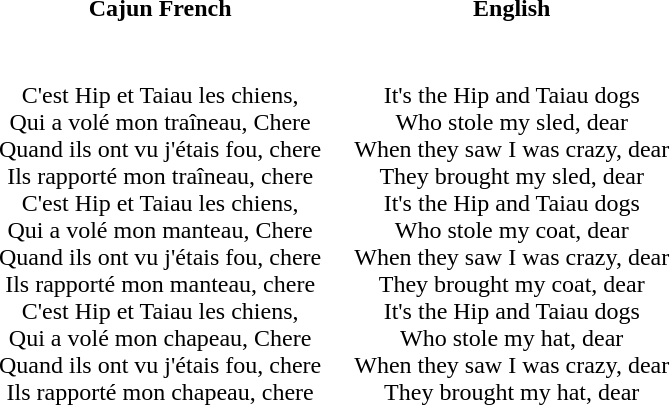<table cellpadding="10">
<tr>
<th>Cajun French</th>
<th>English</th>
</tr>
<tr valign="top" align="center">
<td><br>C'est Hip et Taiau les chiens,<br>
Qui a volé mon traîneau, Chere<br>
Quand ils ont vu j'étais fou, chere<br>
Ils rapporté mon traîneau, chere<br>
C'est Hip et Taiau les chiens,<br>
Qui a volé mon manteau, Chere<br>
Quand ils ont vu j'étais fou, chere<br>
Ils rapporté mon manteau, chere<br>
C'est Hip et Taiau les chiens,<br>
Qui a volé mon chapeau, Chere<br>
Quand ils ont vu j'étais fou, chere<br>
Ils rapporté mon chapeau, chere<br></td>
<td><br>It's the Hip and Taiau dogs <br>
Who stole my sled, dear<br>
When they saw I was crazy, dear <br>
They brought my sled, dear  <br>
It's the Hip and Taiau dogs <br>
Who stole my coat, dear<br>
When they saw I was crazy, dear <br>
They brought my coat, dear  <br>
It's the Hip and Taiau dogs <br>
Who stole my hat, dear<br>
When they saw I was crazy, dear<br> 
They brought my hat, dear<br></td>
</tr>
</table>
